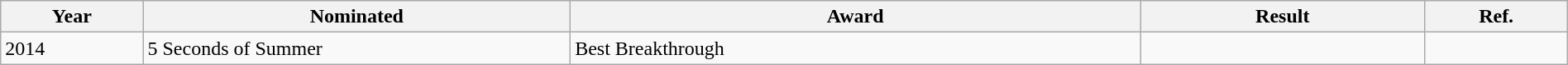<table class="wikitable" style="width:100%;">
<tr>
<th width=5%>Year</th>
<th style="width:15%;">Nominated</th>
<th style="width:20%;">Award</th>
<th style="width:10%;">Result</th>
<th style="width:5%;">Ref.</th>
</tr>
<tr>
<td>2014</td>
<td>5 Seconds of Summer</td>
<td>Best Breakthrough</td>
<td></td>
<td></td>
</tr>
</table>
